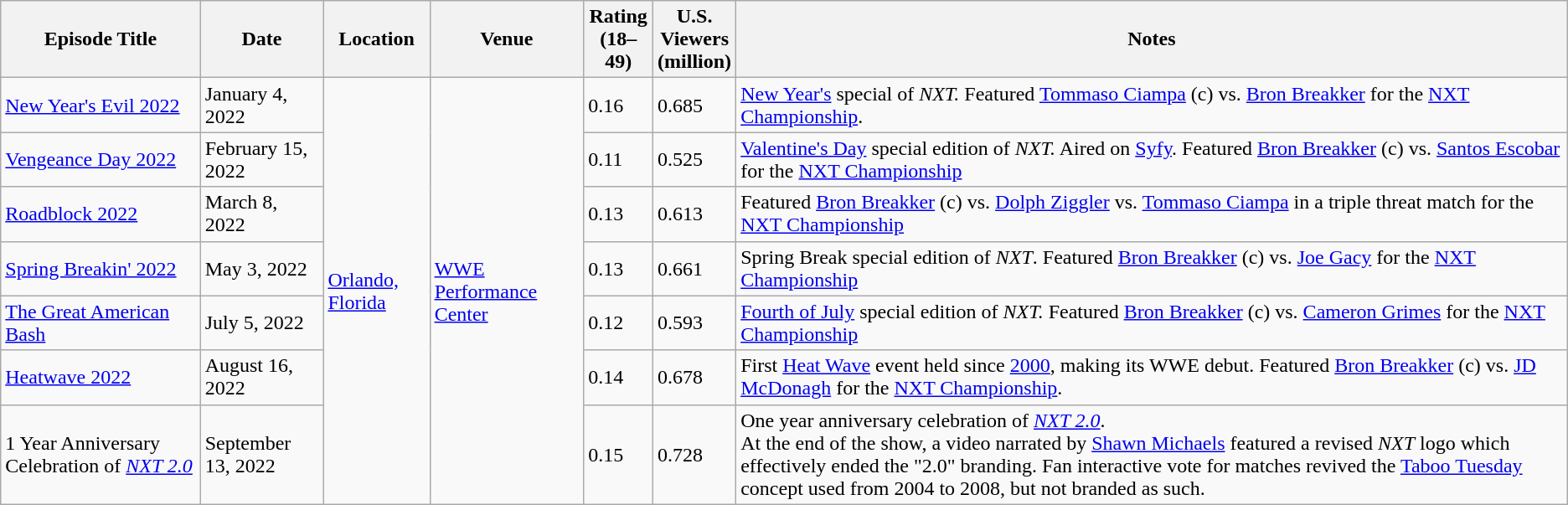<table class="wikitable sortable" font-size="85%">
<tr>
<th>Episode Title</th>
<th>Date</th>
<th>Location</th>
<th>Venue</th>
<th>Rating<br>(18–49)</th>
<th>U.S.<br>Viewers<br>(million)</th>
<th>Notes</th>
</tr>
<tr>
<td><a href='#'>New Year's Evil 2022</a></td>
<td>January 4, 2022</td>
<td rowspan=7><a href='#'>Orlando, Florida</a></td>
<td rowspan=7><a href='#'>WWE Performance Center</a></td>
<td>0.16</td>
<td>0.685</td>
<td><a href='#'>New Year's</a> special of <em>NXT.</em> Featured <a href='#'>Tommaso Ciampa</a> (c) vs. <a href='#'>Bron Breakker</a> for the <a href='#'>NXT Championship</a>.</td>
</tr>
<tr>
<td><a href='#'>Vengeance Day 2022</a></td>
<td>February 15, 2022</td>
<td>0.11</td>
<td>0.525</td>
<td><a href='#'>Valentine's Day</a> special edition of <em>NXT.</em> Aired on <a href='#'>Syfy</a>. Featured <a href='#'>Bron Breakker</a> (c) vs. <a href='#'>Santos Escobar</a> for the <a href='#'>NXT Championship</a></td>
</tr>
<tr>
<td><a href='#'>Roadblock 2022</a></td>
<td>March 8, 2022</td>
<td>0.13</td>
<td>0.613</td>
<td>Featured <a href='#'>Bron Breakker</a> (c) vs. <a href='#'>Dolph Ziggler</a> vs. <a href='#'>Tommaso Ciampa</a> in a triple threat match for the <a href='#'>NXT Championship</a></td>
</tr>
<tr>
<td><a href='#'>Spring Breakin' 2022</a></td>
<td>May 3, 2022</td>
<td>0.13</td>
<td>0.661</td>
<td>Spring Break special edition of <em>NXT</em>. Featured <a href='#'>Bron Breakker</a> (c) vs. <a href='#'>Joe Gacy</a> for the <a href='#'>NXT Championship</a></td>
</tr>
<tr>
<td><a href='#'>The Great American Bash</a></td>
<td>July 5, 2022</td>
<td>0.12</td>
<td>0.593</td>
<td><a href='#'>Fourth of July</a> special edition of <em>NXT.</em> Featured <a href='#'>Bron Breakker</a> (c) vs. <a href='#'>Cameron Grimes</a> for the <a href='#'>NXT Championship</a></td>
</tr>
<tr>
<td><a href='#'>Heatwave 2022</a></td>
<td>August 16, 2022</td>
<td>0.14</td>
<td>0.678</td>
<td>First <a href='#'>Heat Wave</a> event held since <a href='#'>2000</a>, making its WWE debut. Featured <a href='#'>Bron Breakker</a> (c) vs. <a href='#'>JD McDonagh</a> for the <a href='#'>NXT Championship</a>.</td>
</tr>
<tr>
<td>1 Year Anniversary Celebration of <em><a href='#'>NXT 2.0</a></em></td>
<td>September 13, 2022</td>
<td>0.15</td>
<td>0.728</td>
<td>One year anniversary celebration of <em><a href='#'>NXT 2.0</a></em>.<br>At the end of the show, a video narrated by <a href='#'>Shawn Michaels</a> featured a revised <em>NXT</em> logo which effectively ended the "2.0" branding. Fan interactive vote for matches revived the <a href='#'>Taboo Tuesday</a> concept used from 2004 to 2008, but not branded as such.</td>
</tr>
</table>
